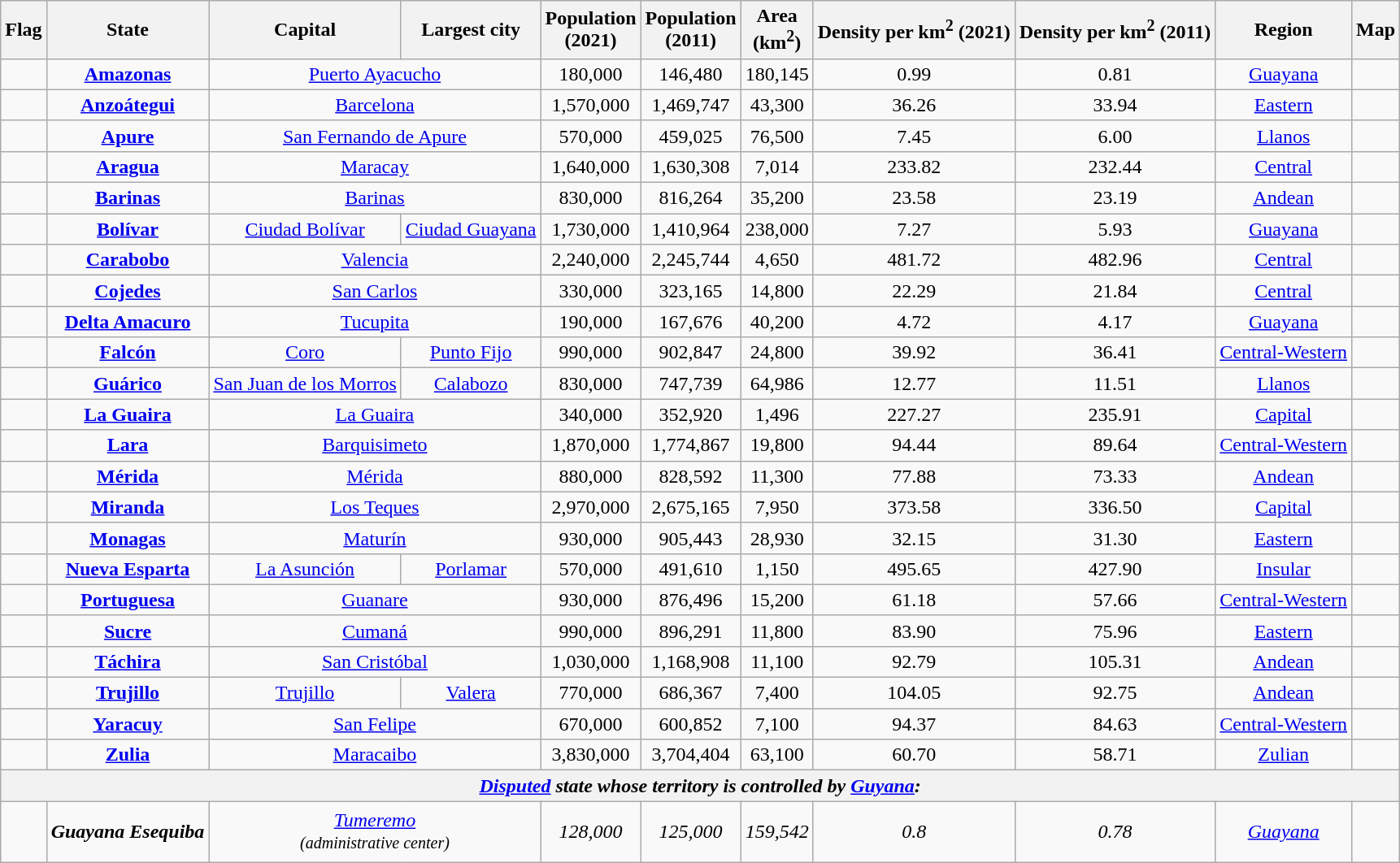<table class=" wikitable sortable" style="text-align:center;">
<tr>
<th>Flag</th>
<th>State</th>
<th>Capital</th>
<th>Largest city</th>
<th>Population<br>(2021)</th>
<th>Population<br>(2011)</th>
<th>Area<br>(km<sup>2</sup>)</th>
<th>Density per km<sup>2</sup> (2021)</th>
<th>Density per km<sup>2</sup> (2011)</th>
<th>Region</th>
<th>Map</th>
</tr>
<tr>
<td></td>
<td><strong><a href='#'>Amazonas</a></strong></td>
<td colspan="2"><a href='#'>Puerto Ayacucho</a></td>
<td>180,000</td>
<td>146,480</td>
<td>180,145</td>
<td>0.99</td>
<td>0.81</td>
<td><a href='#'>Guayana</a></td>
<td></td>
</tr>
<tr>
<td></td>
<td><strong><a href='#'>Anzoátegui</a></strong></td>
<td colspan="2"><a href='#'>Barcelona</a></td>
<td>1,570,000</td>
<td>1,469,747</td>
<td>43,300</td>
<td>36.26</td>
<td>33.94</td>
<td><a href='#'>Eastern</a></td>
<td></td>
</tr>
<tr>
<td></td>
<td><strong><a href='#'>Apure</a></strong></td>
<td colspan="2"><a href='#'>San Fernando de Apure</a></td>
<td>570,000</td>
<td>459,025</td>
<td>76,500</td>
<td>7.45</td>
<td>6.00</td>
<td><a href='#'>Llanos</a></td>
<td></td>
</tr>
<tr>
<td></td>
<td><strong><a href='#'>Aragua</a></strong></td>
<td colspan="2"><a href='#'>Maracay</a></td>
<td>1,640,000</td>
<td>1,630,308</td>
<td>7,014</td>
<td>233.82</td>
<td>232.44</td>
<td><a href='#'>Central</a></td>
<td></td>
</tr>
<tr>
<td></td>
<td><strong><a href='#'>Barinas</a></strong></td>
<td colspan="2"><a href='#'>Barinas</a></td>
<td>830,000</td>
<td>816,264</td>
<td>35,200</td>
<td>23.58</td>
<td>23.19</td>
<td><a href='#'>Andean</a></td>
<td></td>
</tr>
<tr>
<td></td>
<td><strong><a href='#'>Bolívar</a></strong></td>
<td><a href='#'>Ciudad Bolívar</a></td>
<td><a href='#'>Ciudad Guayana</a></td>
<td>1,730,000</td>
<td>1,410,964</td>
<td>238,000</td>
<td>7.27</td>
<td>5.93</td>
<td><a href='#'>Guayana</a></td>
<td></td>
</tr>
<tr>
<td></td>
<td><strong><a href='#'>Carabobo</a></strong></td>
<td colspan="2"><a href='#'>Valencia</a></td>
<td>2,240,000</td>
<td>2,245,744</td>
<td>4,650</td>
<td>481.72</td>
<td>482.96</td>
<td><a href='#'>Central</a></td>
<td></td>
</tr>
<tr>
<td></td>
<td><strong><a href='#'>Cojedes</a></strong></td>
<td colspan="2"><a href='#'>San Carlos</a></td>
<td>330,000</td>
<td>323,165</td>
<td>14,800</td>
<td>22.29</td>
<td>21.84</td>
<td><a href='#'>Central</a></td>
<td></td>
</tr>
<tr>
<td></td>
<td><strong><a href='#'>Delta Amacuro</a></strong></td>
<td colspan="2"><a href='#'>Tucupita</a></td>
<td>190,000</td>
<td>167,676</td>
<td>40,200</td>
<td>4.72</td>
<td>4.17</td>
<td><a href='#'>Guayana</a></td>
<td></td>
</tr>
<tr>
<td></td>
<td><strong><a href='#'>Falcón</a></strong></td>
<td><a href='#'>Coro</a></td>
<td><a href='#'>Punto Fijo</a></td>
<td>990,000</td>
<td>902,847</td>
<td>24,800</td>
<td>39.92</td>
<td>36.41</td>
<td><a href='#'>Central-Western</a></td>
<td></td>
</tr>
<tr>
<td></td>
<td><strong><a href='#'>Guárico</a></strong></td>
<td><a href='#'>San Juan de los Morros</a></td>
<td><a href='#'>Calabozo</a></td>
<td>830,000</td>
<td>747,739</td>
<td>64,986</td>
<td>12.77</td>
<td>11.51</td>
<td><a href='#'>Llanos</a></td>
<td></td>
</tr>
<tr>
<td></td>
<td><strong><a href='#'>La Guaira</a></strong></td>
<td colspan="2"><a href='#'>La Guaira</a></td>
<td>340,000</td>
<td>352,920</td>
<td>1,496</td>
<td>227.27</td>
<td>235.91</td>
<td><a href='#'>Capital</a></td>
<td></td>
</tr>
<tr>
<td></td>
<td><strong><a href='#'>Lara</a></strong></td>
<td colspan="2"><a href='#'>Barquisimeto</a></td>
<td>1,870,000</td>
<td>1,774,867</td>
<td>19,800</td>
<td>94.44</td>
<td>89.64</td>
<td><a href='#'>Central-Western</a></td>
<td></td>
</tr>
<tr>
<td></td>
<td><strong><a href='#'>Mérida</a></strong></td>
<td colspan="2"><a href='#'>Mérida</a></td>
<td>880,000</td>
<td>828,592</td>
<td>11,300</td>
<td>77.88</td>
<td>73.33</td>
<td><a href='#'>Andean</a></td>
<td></td>
</tr>
<tr>
<td></td>
<td><strong><a href='#'>Miranda</a></strong></td>
<td colspan="2"><a href='#'>Los Teques</a></td>
<td>2,970,000</td>
<td>2,675,165</td>
<td>7,950</td>
<td>373.58</td>
<td>336.50</td>
<td><a href='#'>Capital</a></td>
<td></td>
</tr>
<tr>
<td></td>
<td><strong><a href='#'>Monagas</a></strong></td>
<td colspan="2"><a href='#'>Maturín</a></td>
<td>930,000</td>
<td>905,443</td>
<td>28,930</td>
<td>32.15</td>
<td>31.30</td>
<td><a href='#'>Eastern</a></td>
<td></td>
</tr>
<tr>
<td></td>
<td><strong><a href='#'>Nueva Esparta</a></strong></td>
<td><a href='#'>La Asunción</a></td>
<td><a href='#'>Porlamar</a></td>
<td>570,000</td>
<td>491,610</td>
<td>1,150</td>
<td>495.65</td>
<td>427.90</td>
<td><a href='#'>Insular</a></td>
<td></td>
</tr>
<tr>
<td></td>
<td><strong><a href='#'>Portuguesa</a></strong></td>
<td colspan="2"><a href='#'>Guanare</a></td>
<td>930,000</td>
<td>876,496</td>
<td>15,200</td>
<td>61.18</td>
<td>57.66</td>
<td><a href='#'>Central-Western</a></td>
<td></td>
</tr>
<tr>
<td></td>
<td><strong><a href='#'>Sucre</a></strong></td>
<td colspan="2"><a href='#'>Cumaná</a></td>
<td>990,000</td>
<td>896,291</td>
<td>11,800</td>
<td>83.90</td>
<td>75.96</td>
<td><a href='#'>Eastern</a></td>
<td></td>
</tr>
<tr>
<td></td>
<td><strong><a href='#'>Táchira</a></strong></td>
<td colspan="2"><a href='#'>San Cristóbal</a></td>
<td>1,030,000</td>
<td>1,168,908</td>
<td>11,100</td>
<td>92.79</td>
<td>105.31</td>
<td><a href='#'>Andean</a></td>
<td></td>
</tr>
<tr>
<td></td>
<td><strong><a href='#'>Trujillo</a></strong></td>
<td><a href='#'>Trujillo</a></td>
<td><a href='#'>Valera</a></td>
<td>770,000</td>
<td>686,367</td>
<td>7,400</td>
<td>104.05</td>
<td>92.75</td>
<td><a href='#'>Andean</a></td>
<td></td>
</tr>
<tr>
<td></td>
<td><strong><a href='#'>Yaracuy</a></strong></td>
<td colspan="2"><a href='#'>San Felipe</a></td>
<td>670,000</td>
<td>600,852</td>
<td>7,100</td>
<td>94.37</td>
<td>84.63</td>
<td><a href='#'>Central-Western</a></td>
<td></td>
</tr>
<tr>
<td></td>
<td><strong><a href='#'>Zulia</a></strong></td>
<td colspan="2"><a href='#'>Maracaibo</a></td>
<td>3,830,000</td>
<td>3,704,404</td>
<td>63,100</td>
<td>60.70</td>
<td>58.71</td>
<td><a href='#'>Zulian</a></td>
<td></td>
</tr>
<tr>
<th colspan="11"><em><a href='#'>Disputed</a> state whose territory is controlled by <a href='#'>Guyana</a>:</em></th>
</tr>
<tr style="height:50px; font-style: italic;">
<td></td>
<td><strong>Guayana Esequiba</strong></td>
<td colspan="2"><a href='#'>Tumeremo</a><br><small>(administrative center)</small></td>
<td>128,000</td>
<td>125,000</td>
<td>159,542</td>
<td>0.8</td>
<td>0.78</td>
<td><a href='#'>Guayana</a></td>
<td></td>
</tr>
</table>
